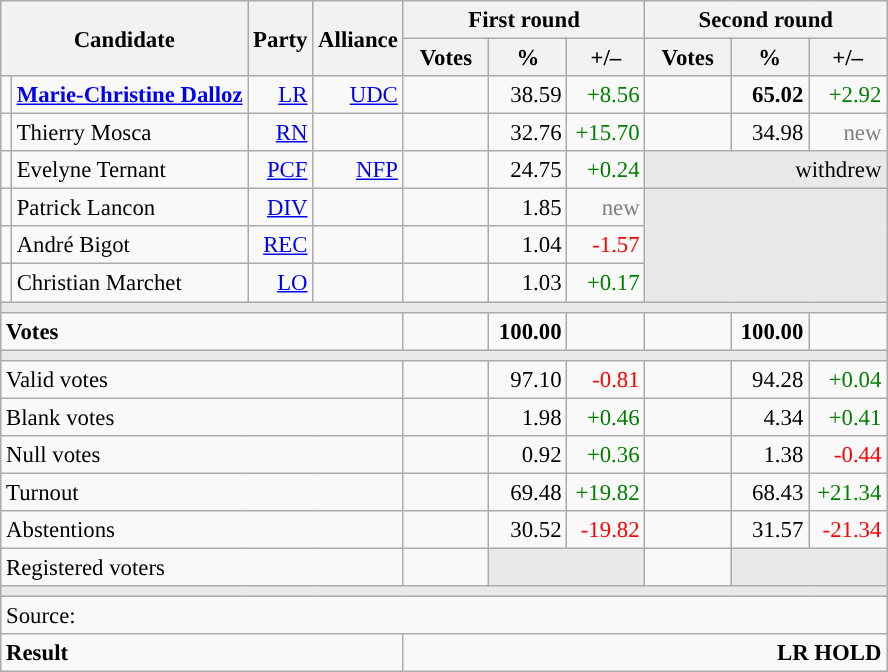<table class="wikitable" style="text-align:right;font-size:95%;">
<tr>
<th rowspan="2" colspan="2">Candidate</th>
<th colspan="1" rowspan="2">Party</th>
<th colspan="1" rowspan="2">Alliance</th>
<th colspan="3">First round</th>
<th colspan="3">Second round</th>
</tr>
<tr>
<th style="width:50px;">Votes</th>
<th style="width:45px;">%</th>
<th style="width:45px;">+/–</th>
<th style="width:50px;">Votes</th>
<th style="width:45px;">%</th>
<th style="width:45px;">+/–</th>
</tr>
<tr>
<td style="color:inherit;background:"></td>
<td style="text-align:left;"><strong><a href='#'>Marie-Christine Dalloz</a></strong></td>
<td><a href='#'>LR</a></td>
<td><a href='#'>UDC</a></td>
<td></td>
<td>38.59</td>
<td style="color:green;">+8.56</td>
<td><strong></strong></td>
<td><strong>65.02</strong></td>
<td style="color:green;">+2.92</td>
</tr>
<tr>
<td style="color:inherit;background:"></td>
<td style="text-align:left;">Thierry Mosca</td>
<td><a href='#'>RN</a></td>
<td></td>
<td></td>
<td>32.76</td>
<td style="color:green;">+15.70</td>
<td></td>
<td>34.98</td>
<td style="color:grey;">new</td>
</tr>
<tr>
<td style="color:inherit;background:"></td>
<td style="text-align:left;">Evelyne Ternant</td>
<td><a href='#'>PCF</a></td>
<td><a href='#'>NFP</a></td>
<td></td>
<td>24.75</td>
<td style="color:green;">+0.24</td>
<td colspan="3" style="background:#E9E9E9;">withdrew</td>
</tr>
<tr>
<td style="color:inherit;background:"></td>
<td style="text-align:left;">Patrick Lancon</td>
<td><a href='#'>DIV</a></td>
<td></td>
<td></td>
<td>1.85</td>
<td style="color:grey;">new</td>
<td colspan="3" rowspan="3" style="background:#E9E9E9;"></td>
</tr>
<tr>
<td style="color:inherit;background:"></td>
<td style="text-align:left;">André Bigot</td>
<td><a href='#'>REC</a></td>
<td></td>
<td></td>
<td>1.04</td>
<td style="color:red;">-1.57</td>
</tr>
<tr>
<td style="color:inherit;background:"></td>
<td style="text-align:left;">Christian Marchet</td>
<td><a href='#'>LO</a></td>
<td></td>
<td></td>
<td>1.03</td>
<td style="color:green;">+0.17</td>
</tr>
<tr>
<td colspan="10" style="background:#E9E9E9;"></td>
</tr>
<tr style="font-weight:bold;">
<td colspan="4" style="text-align:left;">Votes</td>
<td></td>
<td>100.00</td>
<td></td>
<td></td>
<td>100.00</td>
<td></td>
</tr>
<tr>
<td colspan="10" style="background:#E9E9E9;"></td>
</tr>
<tr>
<td colspan="4" style="text-align:left;">Valid votes</td>
<td></td>
<td>97.10</td>
<td style="color:red;">-0.81</td>
<td></td>
<td>94.28</td>
<td style="color:green;">+0.04</td>
</tr>
<tr>
<td colspan="4" style="text-align:left;">Blank votes</td>
<td></td>
<td>1.98</td>
<td style="color:green;">+0.46</td>
<td></td>
<td>4.34</td>
<td style="color:green;">+0.41</td>
</tr>
<tr>
<td colspan="4" style="text-align:left;">Null votes</td>
<td></td>
<td>0.92</td>
<td style="color:green;">+0.36</td>
<td></td>
<td>1.38</td>
<td style="color:red;">-0.44</td>
</tr>
<tr>
<td colspan="4" style="text-align:left;">Turnout</td>
<td></td>
<td>69.48</td>
<td style="color:green;">+19.82</td>
<td></td>
<td>68.43</td>
<td style="color:green;">+21.34</td>
</tr>
<tr>
<td colspan="4" style="text-align:left;">Abstentions</td>
<td></td>
<td>30.52</td>
<td style="color:red;">-19.82</td>
<td></td>
<td>31.57</td>
<td style="color:red;">-21.34</td>
</tr>
<tr>
<td colspan="4" style="text-align:left;">Registered voters</td>
<td></td>
<td colspan="2" style="background:#E9E9E9;"></td>
<td></td>
<td colspan="2" style="background:#E9E9E9;"></td>
</tr>
<tr>
<td colspan="10" style="background:#E9E9E9;"></td>
</tr>
<tr>
<td colspan="10" style="text-align:left;">Source: </td>
</tr>
<tr style="font-weight:bold">
<td colspan="4" style="text-align:left;">Result</td>
<td colspan="6" style="background-color:">LR HOLD</td>
</tr>
</table>
